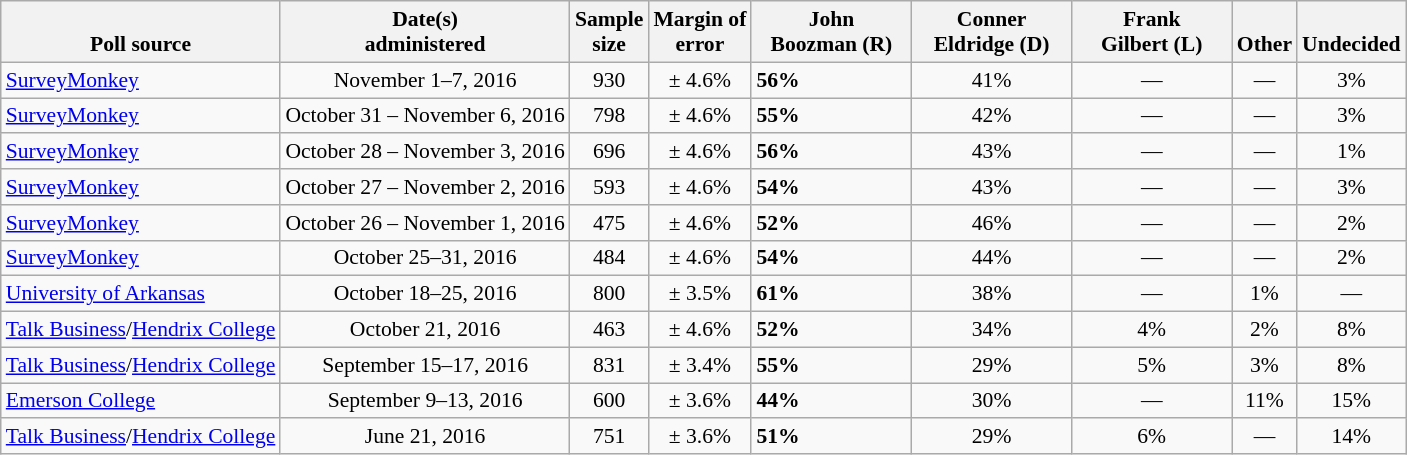<table class="wikitable" style="font-size:90%;">
<tr valign= bottom>
<th>Poll source</th>
<th>Date(s)<br>administered</th>
<th>Sample<br>size</th>
<th>Margin of<br>error</th>
<th style="width:100px;">John<br>Boozman (R)</th>
<th style="width:100px;">Conner<br>Eldridge (D)</th>
<th style="width:100px;">Frank<br>Gilbert (L)</th>
<th>Other</th>
<th>Undecided</th>
</tr>
<tr>
<td><a href='#'>SurveyMonkey</a></td>
<td align=center>November 1–7, 2016</td>
<td align=center>930</td>
<td align=center>± 4.6%</td>
<td><strong>56%</strong></td>
<td align=center>41%</td>
<td align=center>—</td>
<td align=center>—</td>
<td align=center>3%</td>
</tr>
<tr>
<td><a href='#'>SurveyMonkey</a></td>
<td align=center>October 31 – November 6, 2016</td>
<td align=center>798</td>
<td align=center>± 4.6%</td>
<td><strong>55%</strong></td>
<td align=center>42%</td>
<td align=center>—</td>
<td align=center>—</td>
<td align=center>3%</td>
</tr>
<tr>
<td><a href='#'>SurveyMonkey</a></td>
<td align=center>October 28 – November 3, 2016</td>
<td align=center>696</td>
<td align=center>± 4.6%</td>
<td><strong>56%</strong></td>
<td align=center>43%</td>
<td align=center>—</td>
<td align=center>—</td>
<td align=center>1%</td>
</tr>
<tr>
<td><a href='#'>SurveyMonkey</a></td>
<td align=center>October 27 – November 2, 2016</td>
<td align=center>593</td>
<td align=center>± 4.6%</td>
<td><strong>54%</strong></td>
<td align=center>43%</td>
<td align=center>—</td>
<td align=center>—</td>
<td align=center>3%</td>
</tr>
<tr>
<td><a href='#'>SurveyMonkey</a></td>
<td align=center>October 26 – November 1, 2016</td>
<td align=center>475</td>
<td align=center>± 4.6%</td>
<td><strong>52%</strong></td>
<td align=center>46%</td>
<td align=center>—</td>
<td align=center>—</td>
<td align=center>2%</td>
</tr>
<tr>
<td><a href='#'>SurveyMonkey</a></td>
<td align=center>October 25–31, 2016</td>
<td align=center>484</td>
<td align=center>± 4.6%</td>
<td><strong>54%</strong></td>
<td align=center>44%</td>
<td align=center>—</td>
<td align=center>—</td>
<td align=center>2%</td>
</tr>
<tr>
<td><a href='#'>University of Arkansas</a></td>
<td align=center>October 18–25, 2016</td>
<td align=center>800</td>
<td align=center>± 3.5%</td>
<td><strong>61%</strong></td>
<td align=center>38%</td>
<td align=center>—</td>
<td align=center>1%</td>
<td align=center>—</td>
</tr>
<tr>
<td><a href='#'>Talk Business</a>/<a href='#'>Hendrix College</a></td>
<td align=center>October 21, 2016</td>
<td align=center>463</td>
<td align=center>± 4.6%</td>
<td><strong>52%</strong></td>
<td align=center>34%</td>
<td align=center>4%</td>
<td align=center>2%</td>
<td align=center>8%</td>
</tr>
<tr>
<td><a href='#'>Talk Business</a>/<a href='#'>Hendrix College</a></td>
<td align=center>September 15–17, 2016</td>
<td align=center>831</td>
<td align=center>± 3.4%</td>
<td><strong>55%</strong></td>
<td align=center>29%</td>
<td align=center>5%</td>
<td align=center>3%</td>
<td align=center>8%</td>
</tr>
<tr>
<td><a href='#'>Emerson College</a></td>
<td align=center>September 9–13, 2016</td>
<td align=center>600</td>
<td align=center>± 3.6%</td>
<td><strong>44%</strong></td>
<td align=center>30%</td>
<td align=center>—</td>
<td align=center>11%</td>
<td align=center>15%</td>
</tr>
<tr>
<td><a href='#'>Talk Business</a>/<a href='#'>Hendrix College</a></td>
<td align=center>June 21, 2016</td>
<td align=center>751</td>
<td align=center>± 3.6%</td>
<td><strong>51%</strong></td>
<td align=center>29%</td>
<td align=center>6%</td>
<td align=center>—</td>
<td align=center>14%</td>
</tr>
</table>
